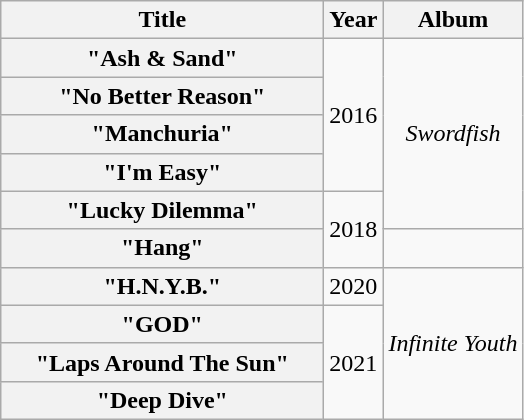<table class="wikitable plainrowheaders" style="text-align:center;" border="1">
<tr>
<th scope="col" style="width:13em;">Title</th>
<th scope="col" style="width:1em;">Year</th>
<th scope="col">Album</th>
</tr>
<tr>
<th scope="row">"Ash & Sand"</th>
<td rowspan="4">2016</td>
<td rowspan="5"><em>Swordfish</em></td>
</tr>
<tr>
<th scope="row">"No Better Reason"</th>
</tr>
<tr>
<th scope="row">"Manchuria"</th>
</tr>
<tr>
<th scope="row">"I'm Easy"</th>
</tr>
<tr>
<th scope="row">"Lucky Dilemma"</th>
<td rowspan="2">2018</td>
</tr>
<tr>
<th scope="row">"Hang"</th>
<td></td>
</tr>
<tr>
<th scope="row">"H.N.Y.B."</th>
<td>2020</td>
<td rowspan="4"><em>Infinite Youth</em></td>
</tr>
<tr>
<th scope="row">"GOD"</th>
<td rowspan="3">2021</td>
</tr>
<tr>
<th scope="row">"Laps Around The Sun"</th>
</tr>
<tr>
<th scope="row">"Deep Dive"</th>
</tr>
</table>
